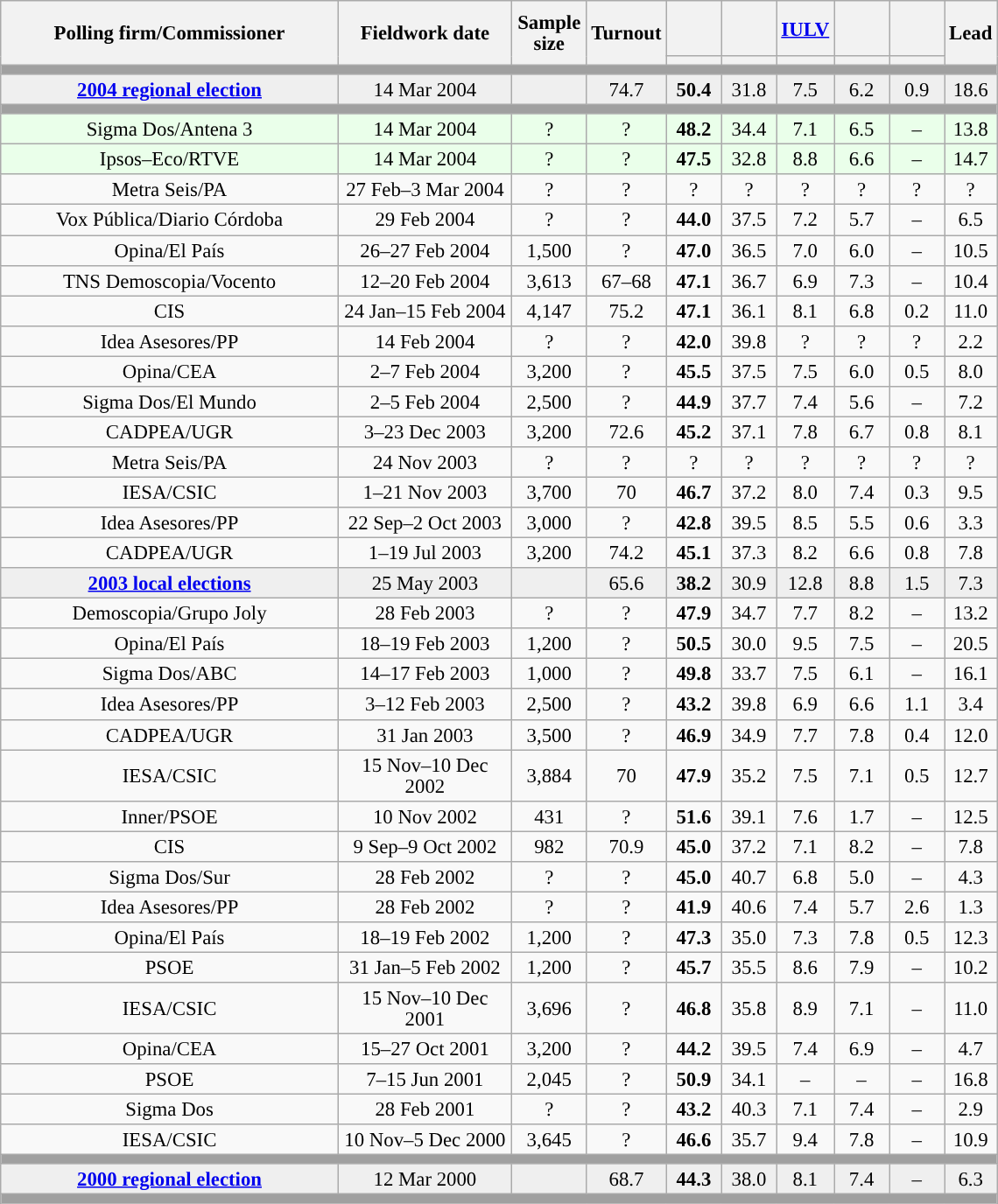<table class="wikitable collapsible collapsed" style="text-align:center; font-size:95%; line-height:16px;">
<tr style="height:42px;">
<th style="width:250px;" rowspan="2">Polling firm/Commissioner</th>
<th style="width:125px;" rowspan="2">Fieldwork date</th>
<th style="width:50px;" rowspan="2">Sample size</th>
<th style="width:45px;" rowspan="2">Turnout</th>
<th style="width:35px;"></th>
<th style="width:35px;"></th>
<th style="width:35px;"><a href='#'>IULV</a></th>
<th style="width:35px;"></th>
<th style="width:35px;"></th>
<th style="width:30px;" rowspan="2">Lead</th>
</tr>
<tr>
<th style="color:inherit;background:"></th>
<th style="color:inherit;background:"></th>
<th style="color:inherit;background:"></th>
<th style="color:inherit;background:"></th>
<th style="color:inherit;background:"></th>
</tr>
<tr>
<td colspan="10" style="background:#A0A0A0"></td>
</tr>
<tr style="background:#EFEFEF;">
<td><strong><a href='#'>2004 regional election</a></strong></td>
<td>14 Mar 2004</td>
<td></td>
<td>74.7</td>
<td><strong>50.4</strong><br></td>
<td>31.8<br></td>
<td>7.5<br></td>
<td>6.2<br></td>
<td>0.9<br></td>
<td style="background:">18.6</td>
</tr>
<tr>
<td colspan="10" style="background:#A0A0A0"></td>
</tr>
<tr style="background:#EAFFEA;">
<td>Sigma Dos/Antena 3</td>
<td>14 Mar 2004</td>
<td>?</td>
<td>?</td>
<td><strong>48.2</strong><br></td>
<td>34.4<br></td>
<td>7.1<br></td>
<td>6.5<br></td>
<td>–</td>
<td style="background:">13.8</td>
</tr>
<tr style="background:#EAFFEA;">
<td>Ipsos–Eco/RTVE</td>
<td>14 Mar 2004</td>
<td>?</td>
<td>?</td>
<td><strong>47.5</strong><br></td>
<td>32.8<br></td>
<td>8.8<br></td>
<td>6.6<br></td>
<td>–</td>
<td style="background:">14.7</td>
</tr>
<tr>
<td>Metra Seis/PA</td>
<td>27 Feb–3 Mar 2004</td>
<td>?</td>
<td>?</td>
<td>?<br></td>
<td>?<br></td>
<td>?<br></td>
<td>?<br></td>
<td>?<br></td>
<td style="background:">?</td>
</tr>
<tr>
<td>Vox Pública/Diario Córdoba</td>
<td>29 Feb 2004</td>
<td>?</td>
<td>?</td>
<td><strong>44.0</strong><br></td>
<td>37.5<br></td>
<td>7.2<br></td>
<td>5.7<br></td>
<td>–</td>
<td style="background:">6.5</td>
</tr>
<tr>
<td>Opina/El País</td>
<td>26–27 Feb 2004</td>
<td>1,500</td>
<td>?</td>
<td><strong>47.0</strong><br></td>
<td>36.5<br></td>
<td>7.0<br></td>
<td>6.0<br></td>
<td>–</td>
<td style="background:">10.5</td>
</tr>
<tr>
<td>TNS Demoscopia/Vocento</td>
<td>12–20 Feb 2004</td>
<td>3,613</td>
<td>67–68</td>
<td><strong>47.1</strong><br></td>
<td>36.7<br></td>
<td>6.9<br></td>
<td>7.3<br></td>
<td>–</td>
<td style="background:">10.4</td>
</tr>
<tr>
<td>CIS</td>
<td>24 Jan–15 Feb 2004</td>
<td>4,147</td>
<td>75.2</td>
<td><strong>47.1</strong><br></td>
<td>36.1<br></td>
<td>8.1<br></td>
<td>6.8<br></td>
<td>0.2<br></td>
<td style="background:">11.0</td>
</tr>
<tr>
<td>Idea Asesores/PP</td>
<td>14 Feb 2004</td>
<td>?</td>
<td>?</td>
<td><strong>42.0</strong><br></td>
<td>39.8<br></td>
<td>?<br></td>
<td>?<br></td>
<td>?<br></td>
<td style="background:">2.2</td>
</tr>
<tr>
<td>Opina/CEA</td>
<td>2–7 Feb 2004</td>
<td>3,200</td>
<td>?</td>
<td><strong>45.5</strong><br></td>
<td>37.5<br></td>
<td>7.5<br></td>
<td>6.0<br></td>
<td>0.5<br></td>
<td style="background:">8.0</td>
</tr>
<tr>
<td>Sigma Dos/El Mundo</td>
<td>2–5 Feb 2004</td>
<td>2,500</td>
<td>?</td>
<td><strong>44.9</strong><br></td>
<td>37.7<br></td>
<td>7.4<br></td>
<td>5.6<br></td>
<td>–</td>
<td style="background:">7.2</td>
</tr>
<tr>
<td>CADPEA/UGR</td>
<td>3–23 Dec 2003</td>
<td>3,200</td>
<td>72.6</td>
<td><strong>45.2</strong></td>
<td>37.1</td>
<td>7.8</td>
<td>6.7</td>
<td>0.8</td>
<td style="background:">8.1</td>
</tr>
<tr>
<td>Metra Seis/PA</td>
<td>24 Nov 2003</td>
<td>?</td>
<td>?</td>
<td>?<br></td>
<td>?<br></td>
<td>?<br></td>
<td>?<br></td>
<td>?<br></td>
<td style="background:">?</td>
</tr>
<tr>
<td>IESA/CSIC</td>
<td>1–21 Nov 2003</td>
<td>3,700</td>
<td>70</td>
<td><strong>46.7</strong></td>
<td>37.2</td>
<td>8.0</td>
<td>7.4</td>
<td>0.3</td>
<td style="background:">9.5</td>
</tr>
<tr>
<td>Idea Asesores/PP</td>
<td>22 Sep–2 Oct 2003</td>
<td>3,000</td>
<td>?</td>
<td><strong>42.8</strong><br></td>
<td>39.5<br></td>
<td>8.5<br></td>
<td>5.5<br></td>
<td>0.6<br></td>
<td style="background:">3.3</td>
</tr>
<tr>
<td>CADPEA/UGR</td>
<td>1–19 Jul 2003</td>
<td>3,200</td>
<td>74.2</td>
<td><strong>45.1</strong></td>
<td>37.3</td>
<td>8.2</td>
<td>6.6</td>
<td>0.8</td>
<td style="background:">7.8</td>
</tr>
<tr style="background:#EFEFEF;">
<td><strong><a href='#'>2003 local elections</a></strong></td>
<td>25 May 2003</td>
<td></td>
<td>65.6</td>
<td><strong>38.2</strong></td>
<td>30.9</td>
<td>12.8</td>
<td>8.8</td>
<td>1.5</td>
<td style="background:">7.3</td>
</tr>
<tr>
<td>Demoscopia/Grupo Joly</td>
<td>28 Feb 2003</td>
<td>?</td>
<td>?</td>
<td><strong>47.9</strong></td>
<td>34.7</td>
<td>7.7</td>
<td>8.2</td>
<td>–</td>
<td style="background:">13.2</td>
</tr>
<tr>
<td>Opina/El País</td>
<td>18–19 Feb 2003</td>
<td>1,200</td>
<td>?</td>
<td><strong>50.5</strong></td>
<td>30.0</td>
<td>9.5</td>
<td>7.5</td>
<td>–</td>
<td style="background:">20.5</td>
</tr>
<tr>
<td>Sigma Dos/ABC</td>
<td>14–17 Feb 2003</td>
<td>1,000</td>
<td>?</td>
<td><strong>49.8</strong></td>
<td>33.7</td>
<td>7.5</td>
<td>6.1</td>
<td>–</td>
<td style="background:">16.1</td>
</tr>
<tr>
<td>Idea Asesores/PP</td>
<td>3–12 Feb 2003</td>
<td>2,500</td>
<td>?</td>
<td><strong>43.2</strong><br></td>
<td>39.8<br></td>
<td>6.9<br></td>
<td>6.6<br></td>
<td>1.1<br></td>
<td style="background:">3.4</td>
</tr>
<tr>
<td>CADPEA/UGR</td>
<td>31 Jan 2003</td>
<td>3,500</td>
<td>?</td>
<td><strong>46.9</strong></td>
<td>34.9</td>
<td>7.7</td>
<td>7.8</td>
<td>0.4</td>
<td style="background:">12.0</td>
</tr>
<tr>
<td>IESA/CSIC</td>
<td>15 Nov–10 Dec 2002</td>
<td>3,884</td>
<td>70</td>
<td><strong>47.9</strong></td>
<td>35.2</td>
<td>7.5</td>
<td>7.1</td>
<td>0.5</td>
<td style="background:">12.7</td>
</tr>
<tr>
<td>Inner/PSOE</td>
<td>10 Nov 2002</td>
<td>431</td>
<td>?</td>
<td><strong>51.6</strong></td>
<td>39.1</td>
<td>7.6</td>
<td>1.7</td>
<td>–</td>
<td style="background:">12.5</td>
</tr>
<tr>
<td>CIS</td>
<td>9 Sep–9 Oct 2002</td>
<td>982</td>
<td>70.9</td>
<td><strong>45.0</strong></td>
<td>37.2</td>
<td>7.1</td>
<td>8.2</td>
<td>–</td>
<td style="background:">7.8</td>
</tr>
<tr>
<td>Sigma Dos/Sur</td>
<td>28 Feb 2002</td>
<td>?</td>
<td>?</td>
<td><strong>45.0</strong></td>
<td>40.7</td>
<td>6.8</td>
<td>5.0</td>
<td>–</td>
<td style="background:">4.3</td>
</tr>
<tr>
<td>Idea Asesores/PP</td>
<td>28 Feb 2002</td>
<td>?</td>
<td>?</td>
<td><strong>41.9</strong><br></td>
<td>40.6<br></td>
<td>7.4<br></td>
<td>5.7<br></td>
<td>2.6<br></td>
<td style="background:">1.3</td>
</tr>
<tr>
<td>Opina/El País</td>
<td>18–19 Feb 2002</td>
<td>1,200</td>
<td>?</td>
<td><strong>47.3</strong></td>
<td>35.0</td>
<td>7.3</td>
<td>7.8</td>
<td>0.5</td>
<td style="background:">12.3</td>
</tr>
<tr>
<td>PSOE</td>
<td>31 Jan–5 Feb 2002</td>
<td>1,200</td>
<td>?</td>
<td><strong>45.7</strong></td>
<td>35.5</td>
<td>8.6</td>
<td>7.9</td>
<td>–</td>
<td style="background:">10.2</td>
</tr>
<tr>
<td>IESA/CSIC</td>
<td>15 Nov–10 Dec 2001</td>
<td>3,696</td>
<td>?</td>
<td><strong>46.8</strong></td>
<td>35.8</td>
<td>8.9</td>
<td>7.1</td>
<td>–</td>
<td style="background:">11.0</td>
</tr>
<tr>
<td>Opina/CEA</td>
<td>15–27 Oct 2001</td>
<td>3,200</td>
<td>?</td>
<td><strong>44.2</strong><br></td>
<td>39.5<br></td>
<td>7.4<br></td>
<td>6.9<br></td>
<td>–</td>
<td style="background:">4.7</td>
</tr>
<tr>
<td>PSOE</td>
<td>7–15 Jun 2001</td>
<td>2,045</td>
<td>?</td>
<td><strong>50.9</strong></td>
<td>34.1</td>
<td>–</td>
<td>–</td>
<td>–</td>
<td style="background:">16.8</td>
</tr>
<tr>
<td>Sigma Dos</td>
<td>28 Feb 2001</td>
<td>?</td>
<td>?</td>
<td><strong>43.2</strong></td>
<td>40.3</td>
<td>7.1</td>
<td>7.4</td>
<td>–</td>
<td style="background:">2.9</td>
</tr>
<tr>
<td>IESA/CSIC</td>
<td>10 Nov–5 Dec 2000</td>
<td>3,645</td>
<td>?</td>
<td><strong>46.6</strong></td>
<td>35.7</td>
<td>9.4</td>
<td>7.8</td>
<td>–</td>
<td style="background:">10.9</td>
</tr>
<tr>
<td colspan="10" style="background:#A0A0A0"></td>
</tr>
<tr style="background:#EFEFEF;">
<td><strong><a href='#'>2000 regional election</a></strong></td>
<td>12 Mar 2000</td>
<td></td>
<td>68.7</td>
<td><strong>44.3</strong><br></td>
<td>38.0<br></td>
<td>8.1<br></td>
<td>7.4<br></td>
<td>–</td>
<td style="background:">6.3</td>
</tr>
<tr>
<td colspan="10" style="background:#A0A0A0"></td>
</tr>
</table>
